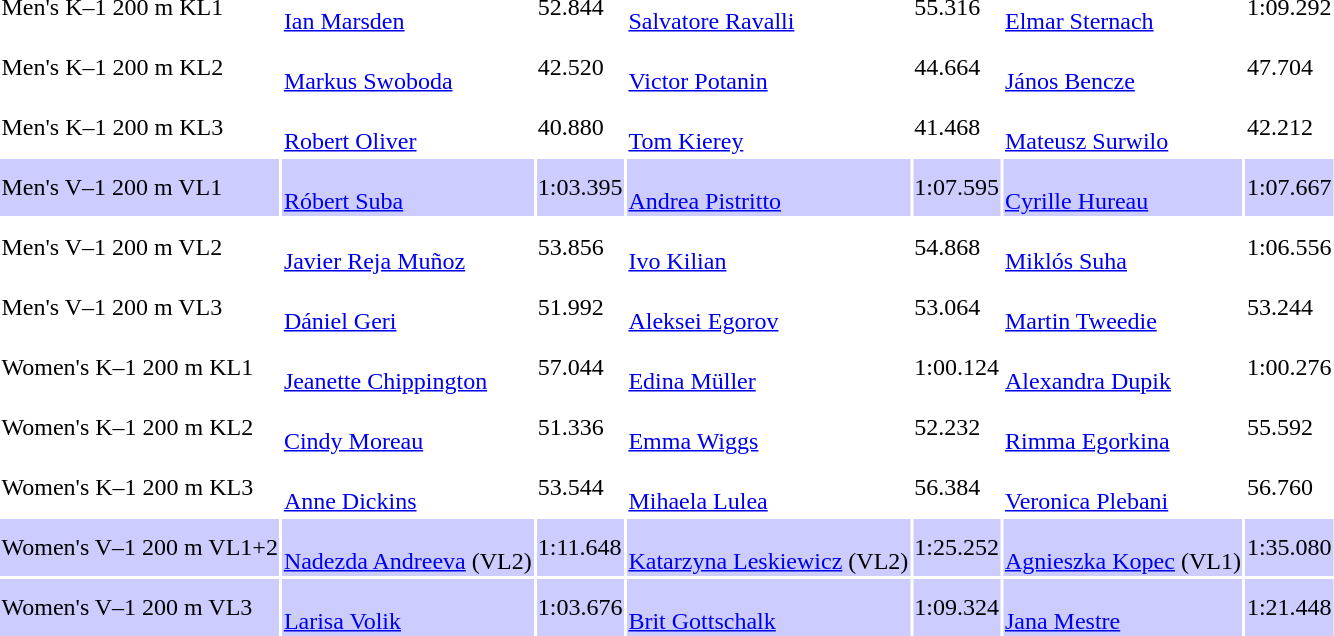<table>
<tr>
<td>Men's K–1 200 m KL1</td>
<td><br><a href='#'>Ian Marsden</a></td>
<td>52.844</td>
<td><br><a href='#'>Salvatore Ravalli</a></td>
<td>55.316</td>
<td><br><a href='#'>Elmar Sternach</a></td>
<td>1:09.292</td>
</tr>
<tr>
<td>Men's K–1 200 m KL2</td>
<td><br><a href='#'>Markus Swoboda</a></td>
<td>42.520</td>
<td><br><a href='#'>Victor Potanin</a></td>
<td>44.664</td>
<td><br><a href='#'>János Bencze</a></td>
<td>47.704</td>
</tr>
<tr>
<td>Men's K–1 200 m KL3</td>
<td><br><a href='#'>Robert Oliver</a></td>
<td>40.880</td>
<td><br><a href='#'>Tom Kierey</a></td>
<td>41.468</td>
<td><br><a href='#'>Mateusz Surwilo</a></td>
<td>42.212</td>
</tr>
<tr bgcolor=ccccff>
<td>Men's V–1 200 m VL1</td>
<td><br> <a href='#'>Róbert Suba</a></td>
<td>1:03.395</td>
<td><br> <a href='#'>Andrea Pistritto</a></td>
<td>1:07.595</td>
<td><br> <a href='#'>Cyrille Hureau</a></td>
<td>1:07.667</td>
</tr>
<tr>
<td>Men's V–1 200 m VL2</td>
<td><br><a href='#'>Javier Reja Muñoz</a></td>
<td>53.856</td>
<td><br><a href='#'>Ivo Kilian</a></td>
<td>54.868</td>
<td><br><a href='#'>Miklós Suha</a></td>
<td>1:06.556</td>
</tr>
<tr>
<td>Men's V–1 200 m VL3</td>
<td><br><a href='#'>Dániel Geri</a></td>
<td>51.992</td>
<td><br><a href='#'>Aleksei Egorov</a></td>
<td>53.064</td>
<td><br><a href='#'>Martin Tweedie</a></td>
<td>53.244</td>
</tr>
<tr>
<td>Women's K–1 200 m KL1</td>
<td><br><a href='#'>Jeanette Chippington</a></td>
<td>57.044</td>
<td><br><a href='#'>Edina Müller</a></td>
<td>1:00.124</td>
<td><br><a href='#'>Alexandra Dupik</a></td>
<td>1:00.276</td>
</tr>
<tr>
<td>Women's K–1 200 m KL2</td>
<td><br><a href='#'>Cindy Moreau</a></td>
<td>51.336</td>
<td><br><a href='#'>Emma Wiggs</a></td>
<td>52.232</td>
<td><br><a href='#'>Rimma Egorkina</a></td>
<td>55.592</td>
</tr>
<tr>
<td>Women's K–1 200 m KL3</td>
<td><br><a href='#'>Anne Dickins</a></td>
<td>53.544</td>
<td><br><a href='#'>Mihaela Lulea</a></td>
<td>56.384</td>
<td><br><a href='#'>Veronica Plebani</a></td>
<td>56.760</td>
</tr>
<tr bgcolor=ccccff>
<td>Women's V–1 200 m VL1+2</td>
<td><br><a href='#'>Nadezda Andreeva</a> (VL2)</td>
<td>1:11.648</td>
<td><br><a href='#'>Katarzyna Leskiewicz</a> (VL2)</td>
<td>1:25.252</td>
<td><br><a href='#'>Agnieszka Kopec</a> (VL1)</td>
<td>1:35.080</td>
</tr>
<tr bgcolor=ccccff>
<td>Women's V–1 200 m VL3</td>
<td><br><a href='#'>Larisa Volik</a></td>
<td>1:03.676</td>
<td><br><a href='#'>Brit Gottschalk</a></td>
<td>1:09.324</td>
<td><br><a href='#'>Jana Mestre</a></td>
<td>1:21.448</td>
</tr>
</table>
